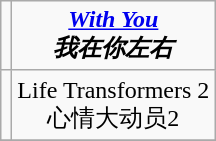<table class="wikitable" style="text-align:center">
<tr>
<td><div></div></td>
<td><strong><em><a href='#'>With You</a><em> <br> 我在你左右<strong></td>
</tr>
<tr>
<td><div></div></td>
<td></em></strong>Life Transformers 2</em> <br> 心情大动员2</strong></td>
</tr>
<tr>
</tr>
</table>
